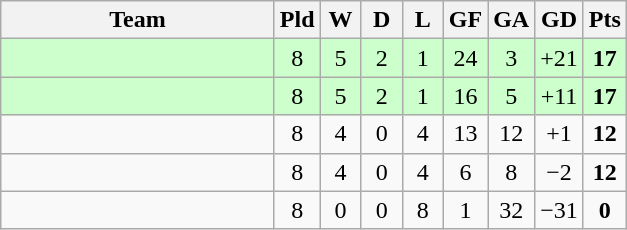<table class="wikitable" style="text-align: center;">
<tr>
<th width="175">Team</th>
<th width="20">Pld</th>
<th width="20">W</th>
<th width="20">D</th>
<th width="20">L</th>
<th width="20">GF</th>
<th width="20">GA</th>
<th width="20">GD</th>
<th width="20">Pts</th>
</tr>
<tr bgcolor="#ccffcc">
<td align="left"></td>
<td>8</td>
<td>5</td>
<td>2</td>
<td>1</td>
<td>24</td>
<td>3</td>
<td>+21</td>
<td><strong>17</strong></td>
</tr>
<tr bgcolor="#ccffcc">
<td align="left"></td>
<td>8</td>
<td>5</td>
<td>2</td>
<td>1</td>
<td>16</td>
<td>5</td>
<td>+11</td>
<td><strong>17</strong></td>
</tr>
<tr>
<td align="left"></td>
<td>8</td>
<td>4</td>
<td>0</td>
<td>4</td>
<td>13</td>
<td>12</td>
<td>+1</td>
<td><strong>12</strong></td>
</tr>
<tr>
<td align="left"></td>
<td>8</td>
<td>4</td>
<td>0</td>
<td>4</td>
<td>6</td>
<td>8</td>
<td>−2</td>
<td><strong>12</strong></td>
</tr>
<tr>
<td align="left"></td>
<td>8</td>
<td>0</td>
<td>0</td>
<td>8</td>
<td>1</td>
<td>32</td>
<td>−31</td>
<td><strong>0</strong></td>
</tr>
</table>
